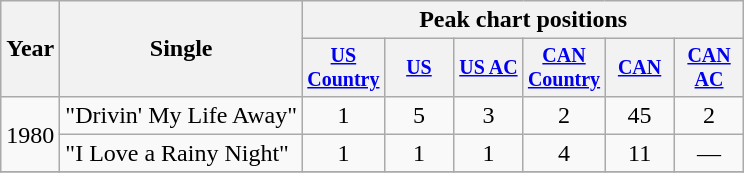<table class="wikitable" style="text-align:center;">
<tr>
<th rowspan="2">Year</th>
<th rowspan="2">Single</th>
<th colspan="6">Peak chart positions</th>
</tr>
<tr style="font-size:smaller;">
<th width="40"><a href='#'>US Country</a></th>
<th width="40"><a href='#'>US</a></th>
<th width="40"><a href='#'>US AC</a></th>
<th width="40"><a href='#'>CAN Country</a></th>
<th width="40"><a href='#'>CAN</a></th>
<th width="40"><a href='#'>CAN AC</a></th>
</tr>
<tr>
<td rowspan="2">1980</td>
<td align="left">"Drivin' My Life Away"</td>
<td>1</td>
<td>5</td>
<td>3</td>
<td>2</td>
<td>45</td>
<td>2</td>
</tr>
<tr>
<td align="left">"I Love a Rainy Night"</td>
<td>1</td>
<td>1</td>
<td>1</td>
<td>4</td>
<td>11</td>
<td>—</td>
</tr>
<tr>
</tr>
</table>
